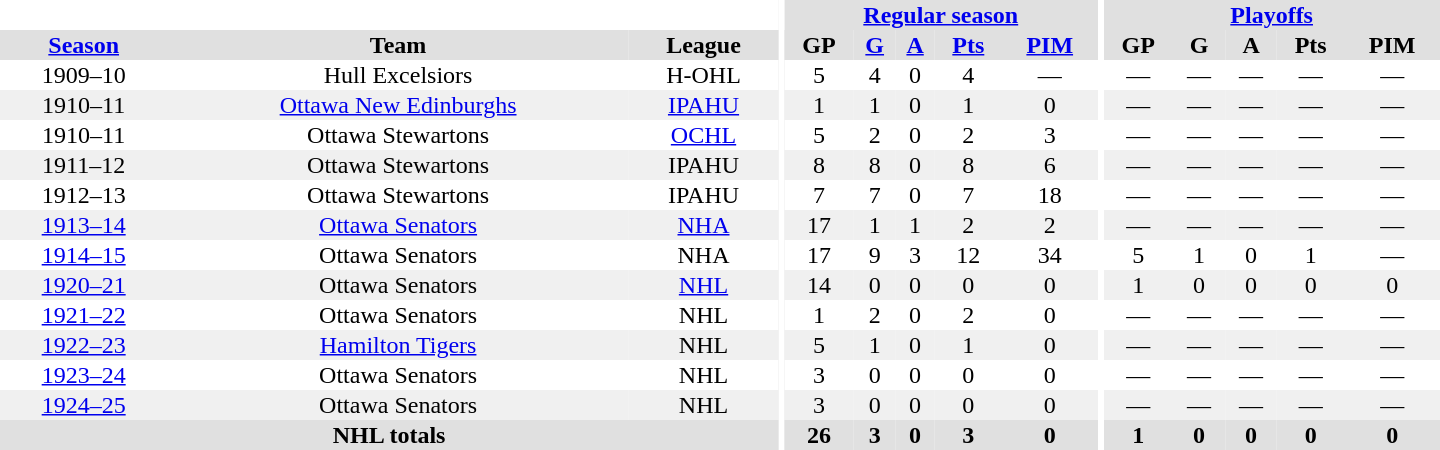<table border="0" cellpadding="1" cellspacing="0" style="text-align:center; width:60em">
<tr bgcolor="#e0e0e0">
<th colspan="3" bgcolor="#ffffff"></th>
<th rowspan="100" bgcolor="#ffffff"></th>
<th colspan="5"><a href='#'>Regular season</a></th>
<th rowspan="100" bgcolor="#ffffff"></th>
<th colspan="5"><a href='#'>Playoffs</a></th>
</tr>
<tr bgcolor="#e0e0e0">
<th><a href='#'>Season</a></th>
<th>Team</th>
<th>League</th>
<th>GP</th>
<th><a href='#'>G</a></th>
<th><a href='#'>A</a></th>
<th><a href='#'>Pts</a></th>
<th><a href='#'>PIM</a></th>
<th>GP</th>
<th>G</th>
<th>A</th>
<th>Pts</th>
<th>PIM</th>
</tr>
<tr>
<td>1909–10</td>
<td>Hull Excelsiors</td>
<td>H-OHL</td>
<td>5</td>
<td>4</td>
<td>0</td>
<td>4</td>
<td>—</td>
<td>—</td>
<td>—</td>
<td>—</td>
<td>—</td>
<td>—</td>
</tr>
<tr bgcolor="#f0f0f0">
<td>1910–11</td>
<td><a href='#'>Ottawa New Edinburghs</a></td>
<td><a href='#'>IPAHU</a></td>
<td>1</td>
<td>1</td>
<td>0</td>
<td>1</td>
<td>0</td>
<td>—</td>
<td>—</td>
<td>—</td>
<td>—</td>
<td>—</td>
</tr>
<tr>
<td>1910–11</td>
<td>Ottawa Stewartons</td>
<td><a href='#'>OCHL</a></td>
<td>5</td>
<td>2</td>
<td>0</td>
<td>2</td>
<td>3</td>
<td>—</td>
<td>—</td>
<td>—</td>
<td>—</td>
<td>—</td>
</tr>
<tr bgcolor="#f0f0f0">
<td>1911–12</td>
<td>Ottawa Stewartons</td>
<td>IPAHU</td>
<td>8</td>
<td>8</td>
<td>0</td>
<td>8</td>
<td>6</td>
<td>—</td>
<td>—</td>
<td>—</td>
<td>—</td>
<td>—</td>
</tr>
<tr>
<td>1912–13</td>
<td>Ottawa Stewartons</td>
<td>IPAHU</td>
<td>7</td>
<td>7</td>
<td>0</td>
<td>7</td>
<td>18</td>
<td>—</td>
<td>—</td>
<td>—</td>
<td>—</td>
<td>—</td>
</tr>
<tr bgcolor="#f0f0f0">
<td><a href='#'>1913–14</a></td>
<td><a href='#'>Ottawa Senators</a></td>
<td><a href='#'>NHA</a></td>
<td>17</td>
<td>1</td>
<td>1</td>
<td>2</td>
<td>2</td>
<td>—</td>
<td>—</td>
<td>—</td>
<td>—</td>
<td>—</td>
</tr>
<tr>
<td><a href='#'>1914–15</a></td>
<td>Ottawa Senators</td>
<td>NHA</td>
<td>17</td>
<td>9</td>
<td>3</td>
<td>12</td>
<td>34</td>
<td>5</td>
<td>1</td>
<td>0</td>
<td>1</td>
<td>—</td>
</tr>
<tr bgcolor="#f0f0f0">
<td><a href='#'>1920–21</a></td>
<td>Ottawa Senators</td>
<td><a href='#'>NHL</a></td>
<td>14</td>
<td>0</td>
<td>0</td>
<td>0</td>
<td>0</td>
<td>1</td>
<td>0</td>
<td>0</td>
<td>0</td>
<td>0</td>
</tr>
<tr>
<td><a href='#'>1921–22</a></td>
<td>Ottawa Senators</td>
<td>NHL</td>
<td>1</td>
<td>2</td>
<td>0</td>
<td>2</td>
<td>0</td>
<td>—</td>
<td>—</td>
<td>—</td>
<td>—</td>
<td>—</td>
</tr>
<tr bgcolor="#f0f0f0">
<td><a href='#'>1922–23</a></td>
<td><a href='#'>Hamilton Tigers</a></td>
<td>NHL</td>
<td>5</td>
<td>1</td>
<td>0</td>
<td>1</td>
<td>0</td>
<td>—</td>
<td>—</td>
<td>—</td>
<td>—</td>
<td>—</td>
</tr>
<tr>
<td><a href='#'>1923–24</a></td>
<td>Ottawa Senators</td>
<td>NHL</td>
<td>3</td>
<td>0</td>
<td>0</td>
<td>0</td>
<td>0</td>
<td>—</td>
<td>—</td>
<td>—</td>
<td>—</td>
<td>—</td>
</tr>
<tr bgcolor="#f0f0f0">
<td><a href='#'>1924–25</a></td>
<td>Ottawa Senators</td>
<td>NHL</td>
<td>3</td>
<td>0</td>
<td>0</td>
<td>0</td>
<td>0</td>
<td>—</td>
<td>—</td>
<td>—</td>
<td>—</td>
<td>—</td>
</tr>
<tr bgcolor="#e0e0e0">
<th colspan="3">NHL totals</th>
<th>26</th>
<th>3</th>
<th>0</th>
<th>3</th>
<th>0</th>
<th>1</th>
<th>0</th>
<th>0</th>
<th>0</th>
<th>0</th>
</tr>
</table>
